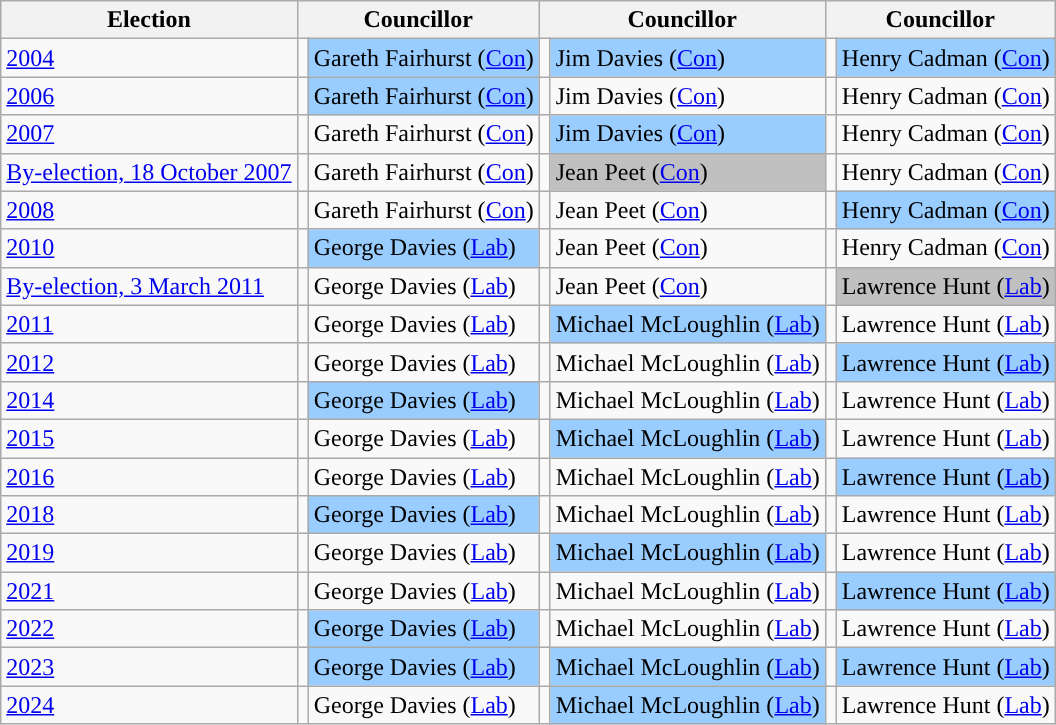<table class="wikitable">
<tr>
<th>Election</th>
<th colspan="2">Councillor</th>
<th colspan="2">Councillor</th>
<th colspan="2">Councillor</th>
</tr>
<tr>
<td><a href='#'>2004</a></td>
<td style="background-color: "></td>
<td bgcolor="#99CCFF">Gareth Fairhurst (<a href='#'>Con</a>)</td>
<td style="background-color: "></td>
<td bgcolor="#99CCFF">Jim Davies (<a href='#'>Con</a>)</td>
<td style="background-color: "></td>
<td bgcolor="#99CCFF">Henry Cadman (<a href='#'>Con</a>)</td>
</tr>
<tr>
<td><a href='#'>2006</a></td>
<td style="background-color: "></td>
<td bgcolor="#99CCFF">Gareth Fairhurst (<a href='#'>Con</a>)</td>
<td style="background-color: "></td>
<td>Jim Davies (<a href='#'>Con</a>)</td>
<td style="background-color: "></td>
<td>Henry Cadman (<a href='#'>Con</a>)</td>
</tr>
<tr>
<td><a href='#'>2007</a></td>
<td style="background-color: "></td>
<td>Gareth Fairhurst (<a href='#'>Con</a>)</td>
<td style="background-color: "></td>
<td bgcolor="#99CCFF">Jim Davies (<a href='#'>Con</a>)</td>
<td style="background-color: "></td>
<td>Henry Cadman (<a href='#'>Con</a>)</td>
</tr>
<tr>
<td><a href='#'>By-election, 18 October 2007</a></td>
<td style="background-color: "></td>
<td>Gareth Fairhurst (<a href='#'>Con</a>)</td>
<td style="background-color: "></td>
<td bgcolor="#C0C0C0">Jean Peet (<a href='#'>Con</a>)</td>
<td style="background-color: "></td>
<td>Henry Cadman (<a href='#'>Con</a>)</td>
</tr>
<tr>
<td><a href='#'>2008</a></td>
<td style="background-color: "></td>
<td>Gareth Fairhurst (<a href='#'>Con</a>)</td>
<td style="background-color: "></td>
<td>Jean Peet (<a href='#'>Con</a>)</td>
<td style="background-color: "></td>
<td bgcolor="#99CCFF">Henry Cadman (<a href='#'>Con</a>)</td>
</tr>
<tr>
<td><a href='#'>2010</a></td>
<td style="background-color: "></td>
<td bgcolor="#99CCFF">George Davies (<a href='#'>Lab</a>)</td>
<td style="background-color: "></td>
<td>Jean Peet (<a href='#'>Con</a>)</td>
<td style="background-color: "></td>
<td>Henry Cadman (<a href='#'>Con</a>)</td>
</tr>
<tr>
<td><a href='#'>By-election, 3 March 2011</a></td>
<td style="background-color: "></td>
<td>George Davies (<a href='#'>Lab</a>)</td>
<td style="background-color: "></td>
<td>Jean Peet (<a href='#'>Con</a>)</td>
<td style="background-color: "></td>
<td bgcolor="#C0C0C0">Lawrence Hunt (<a href='#'>Lab</a>)</td>
</tr>
<tr>
<td><a href='#'>2011</a></td>
<td style="background-color: "></td>
<td>George Davies (<a href='#'>Lab</a>)</td>
<td style="background-color: "></td>
<td bgcolor="#99CCFF">Michael McLoughlin (<a href='#'>Lab</a>)</td>
<td style="background-color: "></td>
<td>Lawrence Hunt (<a href='#'>Lab</a>)</td>
</tr>
<tr>
<td><a href='#'>2012</a></td>
<td style="background-color: "></td>
<td>George Davies (<a href='#'>Lab</a>)</td>
<td style="background-color: "></td>
<td>Michael McLoughlin (<a href='#'>Lab</a>)</td>
<td style="background-color: "></td>
<td bgcolor="#99CCFF">Lawrence Hunt (<a href='#'>Lab</a>)</td>
</tr>
<tr>
<td><a href='#'>2014</a></td>
<td style="background-color: "></td>
<td bgcolor="#99CCFF">George Davies (<a href='#'>Lab</a>)</td>
<td style="background-color: "></td>
<td>Michael McLoughlin (<a href='#'>Lab</a>)</td>
<td style="background-color: "></td>
<td>Lawrence Hunt (<a href='#'>Lab</a>)</td>
</tr>
<tr>
<td><a href='#'>2015</a></td>
<td style="background-color: "></td>
<td>George Davies (<a href='#'>Lab</a>)</td>
<td style="background-color: "></td>
<td bgcolor="#99CCFF">Michael McLoughlin (<a href='#'>Lab</a>)</td>
<td style="background-color: "></td>
<td>Lawrence Hunt (<a href='#'>Lab</a>)</td>
</tr>
<tr>
<td><a href='#'>2016</a></td>
<td style="background-color: "></td>
<td>George Davies (<a href='#'>Lab</a>)</td>
<td style="background-color: "></td>
<td>Michael McLoughlin (<a href='#'>Lab</a>)</td>
<td style="background-color: "></td>
<td bgcolor="#99CCFF">Lawrence Hunt (<a href='#'>Lab</a>)</td>
</tr>
<tr>
<td><a href='#'>2018</a></td>
<td style="background-color: "></td>
<td bgcolor="#99CCFF">George Davies (<a href='#'>Lab</a>)</td>
<td style="background-color: "></td>
<td>Michael McLoughlin (<a href='#'>Lab</a>)</td>
<td style="background-color: "></td>
<td>Lawrence Hunt (<a href='#'>Lab</a>)</td>
</tr>
<tr>
<td><a href='#'>2019</a></td>
<td style="background-color: "></td>
<td>George Davies (<a href='#'>Lab</a>)</td>
<td style="background-color: "></td>
<td bgcolor="#99CCFF">Michael McLoughlin (<a href='#'>Lab</a>)</td>
<td style="background-color: "></td>
<td>Lawrence Hunt (<a href='#'>Lab</a>)</td>
</tr>
<tr>
<td><a href='#'>2021</a></td>
<td style="background-color: "></td>
<td>George Davies (<a href='#'>Lab</a>)</td>
<td style="background-color: "></td>
<td>Michael McLoughlin (<a href='#'>Lab</a>)</td>
<td style="background-color: "></td>
<td bgcolor="#99CCFF">Lawrence Hunt (<a href='#'>Lab</a>)</td>
</tr>
<tr>
<td><a href='#'>2022</a></td>
<td style="background-color: "></td>
<td bgcolor="#99CCFF">George Davies (<a href='#'>Lab</a>)</td>
<td style="background-color: "></td>
<td>Michael McLoughlin (<a href='#'>Lab</a>)</td>
<td style="background-color: "></td>
<td>Lawrence Hunt (<a href='#'>Lab</a>)</td>
</tr>
<tr>
<td><a href='#'>2023</a></td>
<td style="background-color: "></td>
<td bgcolor="#99CCFF">George Davies (<a href='#'>Lab</a>)</td>
<td style="background-color: "></td>
<td bgcolor="#99CCFF">Michael McLoughlin (<a href='#'>Lab</a>)</td>
<td style="background-color: "></td>
<td bgcolor="#99CCFF">Lawrence Hunt (<a href='#'>Lab</a>)</td>
</tr>
<tr>
<td><a href='#'>2024</a></td>
<td style="background-color: "></td>
<td>George Davies (<a href='#'>Lab</a>)</td>
<td style="background-color: "></td>
<td bgcolor="#99CCFF">Michael McLoughlin (<a href='#'>Lab</a>)</td>
<td style="background-color: "></td>
<td>Lawrence Hunt (<a href='#'>Lab</a>)</td>
</tr>
</table>
